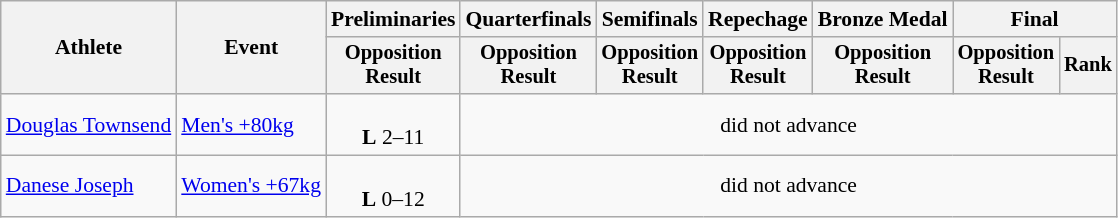<table class="wikitable" style="font-size:90%">
<tr>
<th rowspan=2>Athlete</th>
<th rowspan=2>Event</th>
<th>Preliminaries</th>
<th>Quarterfinals</th>
<th>Semifinals</th>
<th>Repechage</th>
<th>Bronze Medal</th>
<th colspan=2>Final</th>
</tr>
<tr style="font-size:95%">
<th>Opposition<br>Result</th>
<th>Opposition<br>Result</th>
<th>Opposition<br>Result</th>
<th>Opposition<br>Result</th>
<th>Opposition<br>Result</th>
<th>Opposition<br>Result</th>
<th>Rank</th>
</tr>
<tr align=center>
<td align=left><a href='#'>Douglas Townsend</a></td>
<td align=left><a href='#'>Men's +80kg</a></td>
<td><br> <strong>L</strong> 2–11</td>
<td colspan="6">did not advance</td>
</tr>
<tr align=center>
<td align=left><a href='#'>Danese Joseph</a></td>
<td align=left><a href='#'>Women's +67kg</a></td>
<td><br> <strong>L</strong> 0–12</td>
<td colspan="6">did not advance</td>
</tr>
</table>
